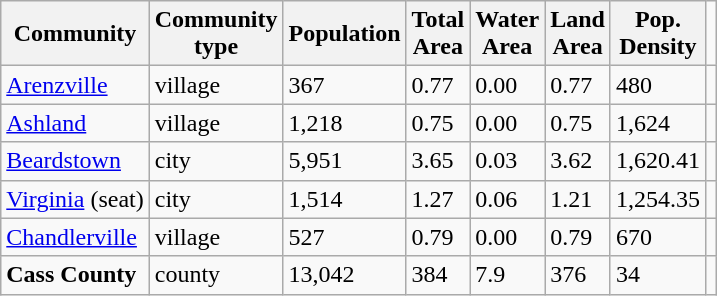<table class="wikitable sortable">
<tr>
<th>Community<br></th>
<th>Community<br>type</th>
<th>Population</th>
<th>Total<br>Area</th>
<th>Water<br>Area</th>
<th>Land<br>Area</th>
<th>Pop.<br>Density</th>
</tr>
<tr>
<td><a href='#'>Arenzville</a></td>
<td>village</td>
<td>367</td>
<td>0.77</td>
<td>0.00</td>
<td>0.77</td>
<td>480</td>
<td></td>
</tr>
<tr>
<td><a href='#'>Ashland</a></td>
<td>village</td>
<td>1,218</td>
<td>0.75</td>
<td>0.00</td>
<td>0.75</td>
<td>1,624</td>
<td></td>
</tr>
<tr>
<td><a href='#'>Beardstown</a></td>
<td>city</td>
<td>5,951</td>
<td>3.65</td>
<td>0.03</td>
<td>3.62</td>
<td>1,620.41</td>
<td></td>
</tr>
<tr>
<td><a href='#'>Virginia</a> (seat)</td>
<td>city</td>
<td>1,514</td>
<td>1.27</td>
<td>0.06</td>
<td>1.21</td>
<td>1,254.35</td>
<td></td>
</tr>
<tr>
<td><a href='#'>Chandlerville</a></td>
<td>village</td>
<td>527</td>
<td>0.79</td>
<td>0.00</td>
<td>0.79</td>
<td>670</td>
<td></td>
</tr>
<tr>
<td><strong>Cass County</strong></td>
<td>county</td>
<td>13,042</td>
<td>384</td>
<td>7.9</td>
<td>376</td>
<td>34</td>
<td></td>
</tr>
</table>
